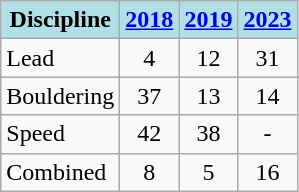<table class="wikitable" style="text-align: center">
<tr>
<th style="background: #b0e0e6">Discipline</th>
<th style="background: #b0e0e6"><a href='#'>2018</a></th>
<th style="background: #b0e0e6"><a href='#'>2019</a></th>
<th style="background: #b0e0e6"><a href='#'>2023</a></th>
</tr>
<tr>
<td align="left">Lead</td>
<td>4</td>
<td>12</td>
<td>31</td>
</tr>
<tr>
<td align="left">Bouldering</td>
<td>37</td>
<td>13</td>
<td>14</td>
</tr>
<tr>
<td align="left">Speed</td>
<td>42</td>
<td>38</td>
<td>-</td>
</tr>
<tr>
<td align="left">Combined</td>
<td>8</td>
<td>5</td>
<td>16</td>
</tr>
</table>
